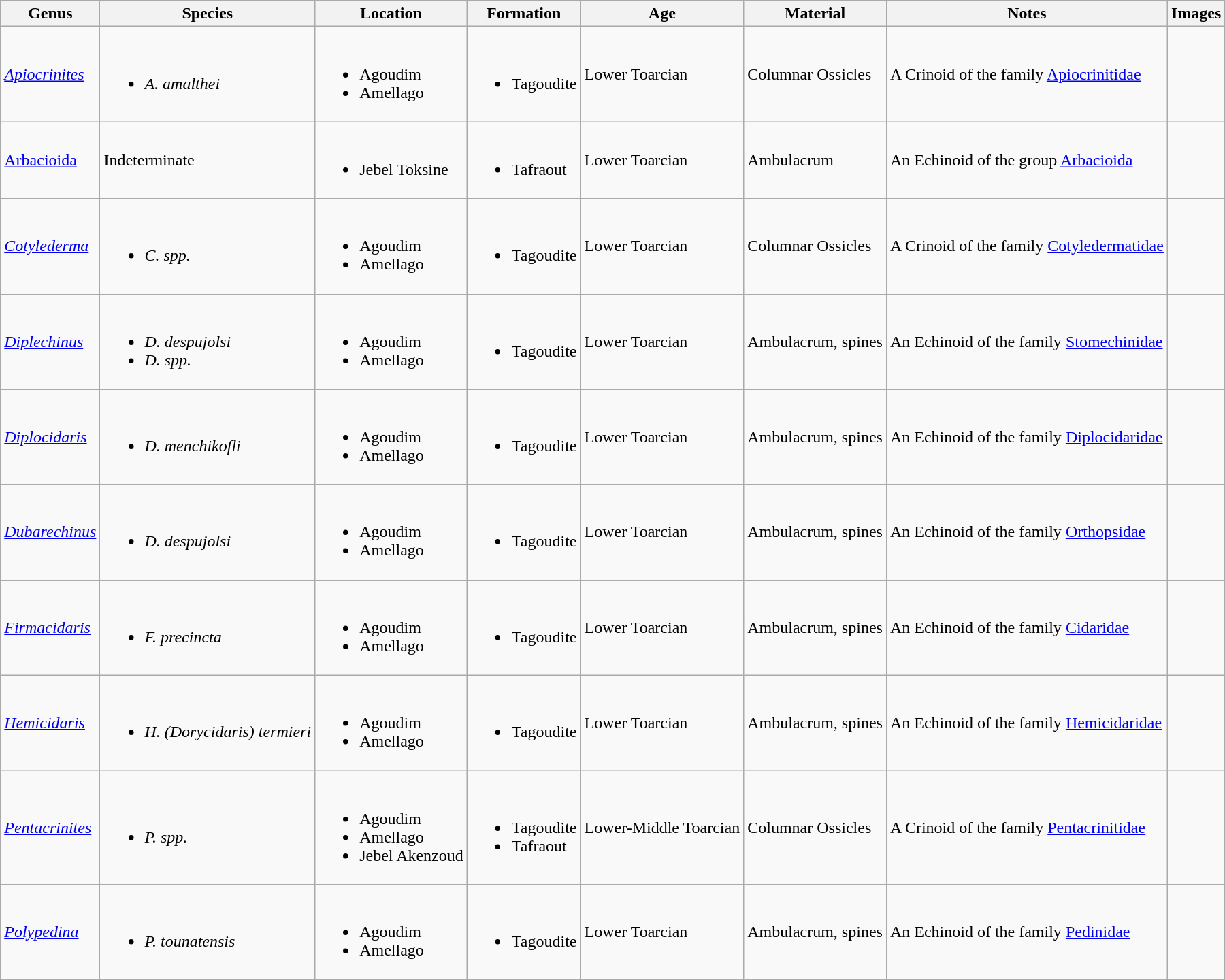<table class="wikitable">
<tr>
<th>Genus</th>
<th>Species</th>
<th>Location</th>
<th>Formation</th>
<th>Age</th>
<th>Material</th>
<th>Notes</th>
<th>Images</th>
</tr>
<tr>
<td><em><a href='#'>Apiocrinites</a></em></td>
<td><br><ul><li><em>A. amalthei</em></li></ul></td>
<td><br><ul><li>Agoudim</li><li>Amellago</li></ul></td>
<td><br><ul><li>Tagoudite</li></ul></td>
<td>Lower Toarcian</td>
<td>Columnar Ossicles</td>
<td>A Crinoid of the family <a href='#'>Apiocrinitidae</a></td>
<td></td>
</tr>
<tr>
<td><a href='#'>Arbacioida</a></td>
<td>Indeterminate</td>
<td><br><ul><li>Jebel Toksine</li></ul></td>
<td><br><ul><li>Tafraout</li></ul></td>
<td>Lower Toarcian</td>
<td>Ambulacrum</td>
<td>An Echinoid of the group <a href='#'>Arbacioida</a></td>
<td></td>
</tr>
<tr>
<td><em><a href='#'>Cotylederma</a></em></td>
<td><br><ul><li><em>C. spp.</em></li></ul></td>
<td><br><ul><li>Agoudim</li><li>Amellago</li></ul></td>
<td><br><ul><li>Tagoudite</li></ul></td>
<td>Lower Toarcian</td>
<td>Columnar Ossicles</td>
<td>A Crinoid of the family <a href='#'>Cotyledermatidae</a></td>
<td></td>
</tr>
<tr>
<td><em><a href='#'>Diplechinus</a></em></td>
<td><br><ul><li><em>D. despujolsi</em></li><li><em>D. spp.</em></li></ul></td>
<td><br><ul><li>Agoudim</li><li>Amellago</li></ul></td>
<td><br><ul><li>Tagoudite</li></ul></td>
<td>Lower Toarcian</td>
<td>Ambulacrum, spines</td>
<td>An Echinoid of the family <a href='#'>Stomechinidae</a></td>
<td></td>
</tr>
<tr>
<td><em><a href='#'>Diplocidaris</a></em></td>
<td><br><ul><li><em>D. menchikofli</em></li></ul></td>
<td><br><ul><li>Agoudim</li><li>Amellago</li></ul></td>
<td><br><ul><li>Tagoudite</li></ul></td>
<td>Lower Toarcian</td>
<td>Ambulacrum, spines</td>
<td>An Echinoid of the family <a href='#'>Diplocidaridae</a></td>
<td></td>
</tr>
<tr>
<td><em><a href='#'>Dubarechinus</a></em></td>
<td><br><ul><li><em>D. despujolsi</em></li></ul></td>
<td><br><ul><li>Agoudim</li><li>Amellago</li></ul></td>
<td><br><ul><li>Tagoudite</li></ul></td>
<td>Lower Toarcian</td>
<td>Ambulacrum, spines</td>
<td>An Echinoid of the family <a href='#'>Orthopsidae</a></td>
<td></td>
</tr>
<tr>
<td><em><a href='#'>Firmacidaris</a></em></td>
<td><br><ul><li><em>F. precincta</em></li></ul></td>
<td><br><ul><li>Agoudim</li><li>Amellago</li></ul></td>
<td><br><ul><li>Tagoudite</li></ul></td>
<td>Lower Toarcian</td>
<td>Ambulacrum, spines</td>
<td>An Echinoid of the family <a href='#'>Cidaridae</a></td>
<td></td>
</tr>
<tr>
<td><em><a href='#'>Hemicidaris</a></em></td>
<td><br><ul><li><em>H. (Dorycidaris) termieri</em></li></ul></td>
<td><br><ul><li>Agoudim</li><li>Amellago</li></ul></td>
<td><br><ul><li>Tagoudite</li></ul></td>
<td>Lower Toarcian</td>
<td>Ambulacrum, spines</td>
<td>An Echinoid of the family <a href='#'>Hemicidaridae</a></td>
<td></td>
</tr>
<tr>
<td><em><a href='#'>Pentacrinites</a></em></td>
<td><br><ul><li><em>P. spp.</em></li></ul></td>
<td><br><ul><li>Agoudim</li><li>Amellago</li><li>Jebel Akenzoud</li></ul></td>
<td><br><ul><li>Tagoudite</li><li>Tafraout</li></ul></td>
<td>Lower-Middle Toarcian</td>
<td>Columnar Ossicles</td>
<td>A Crinoid of the family <a href='#'>Pentacrinitidae</a></td>
<td></td>
</tr>
<tr>
<td><em><a href='#'>Polypedina</a></em></td>
<td><br><ul><li><em>P. tounatensis</em></li></ul></td>
<td><br><ul><li>Agoudim</li><li>Amellago</li></ul></td>
<td><br><ul><li>Tagoudite</li></ul></td>
<td>Lower Toarcian</td>
<td>Ambulacrum, spines</td>
<td>An Echinoid of the family <a href='#'>Pedinidae</a></td>
<td></td>
</tr>
</table>
